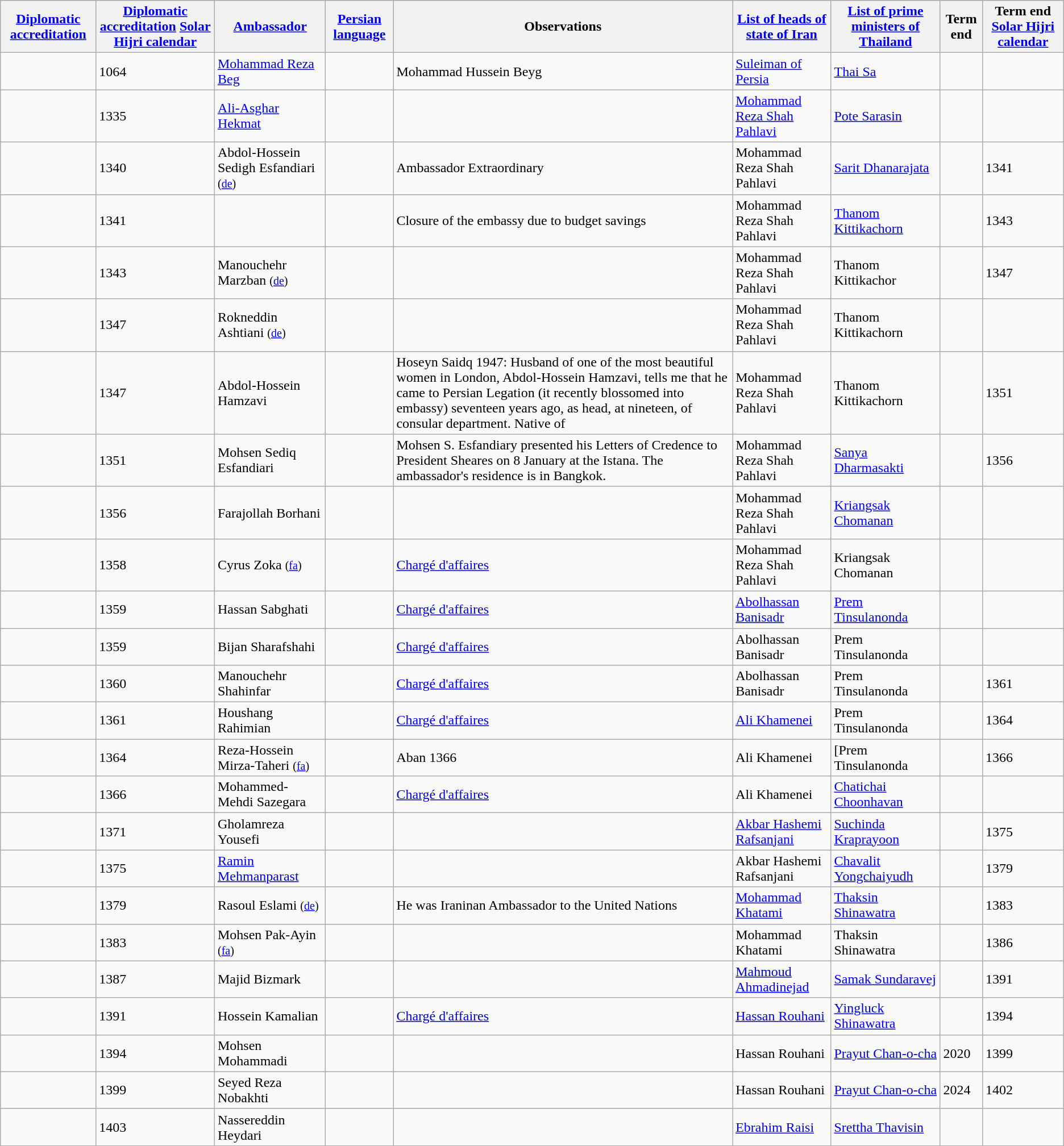<table class="wikitable sortable">
<tr>
<th><a href='#'>Diplomatic accreditation</a></th>
<th><a href='#'>Diplomatic accreditation</a> <a href='#'>Solar Hijri calendar</a></th>
<th><a href='#'>Ambassador</a></th>
<th><a href='#'>Persian language</a></th>
<th>Observations</th>
<th><a href='#'>List of heads of state of Iran</a></th>
<th><a href='#'>List of prime ministers of Thailand</a></th>
<th>Term end</th>
<th>Term end <a href='#'>Solar Hijri calendar</a></th>
</tr>
<tr>
<td></td>
<td>1064</td>
<td><a href='#'>Mohammad Reza Beg</a></td>
<td></td>
<td>Mohammad Hussein Beyg</td>
<td><a href='#'>Suleiman of Persia</a></td>
<td><a href='#'>Thai Sa</a></td>
<td></td>
<td></td>
</tr>
<tr>
<td></td>
<td>1335</td>
<td><a href='#'>Ali-Asghar Hekmat</a></td>
<td></td>
<td></td>
<td><a href='#'>Mohammad Reza Shah Pahlavi</a></td>
<td><a href='#'>Pote Sarasin</a></td>
<td></td>
<td></td>
</tr>
<tr>
<td></td>
<td>1340</td>
<td>Abdol-Hossein Sedigh Esfandiari <small>(<a href='#'>de</a>)</small></td>
<td></td>
<td>Ambassador Extraordinary</td>
<td>Mohammad Reza Shah Pahlavi</td>
<td><a href='#'>Sarit Dhanarajata</a></td>
<td></td>
<td>1341</td>
</tr>
<tr>
<td></td>
<td>1341</td>
<td></td>
<td></td>
<td>Closure of the embassy due to budget savings</td>
<td>Mohammad Reza Shah Pahlavi</td>
<td><a href='#'>Thanom Kittikachorn</a></td>
<td></td>
<td>1343</td>
</tr>
<tr>
<td></td>
<td>1343</td>
<td>Manouchehr Marzban <small>(<a href='#'>de</a>)</small></td>
<td></td>
<td></td>
<td>Mohammad Reza Shah Pahlavi</td>
<td>Thanom Kittikachor</td>
<td></td>
<td>1347</td>
</tr>
<tr>
<td></td>
<td>1347</td>
<td>Rokneddin Ashtiani <small>(<a href='#'>de</a>)</small></td>
<td></td>
<td></td>
<td>Mohammad Reza Shah Pahlavi</td>
<td>Thanom Kittikachorn</td>
<td></td>
<td></td>
</tr>
<tr>
<td></td>
<td>1347</td>
<td>Abdol-Hossein Hamzavi</td>
<td></td>
<td Abd al>Hoseyn Saidq 1947: Husband of one of the most beautiful women in London, Abdol-Hossein Hamzavi, tells me that he came to Persian Legation (it recently blossomed into embassy) seventeen years ago, as head, at nineteen, of consular department. Native of</td>
<td>Mohammad Reza Shah Pahlavi</td>
<td>Thanom Kittikachorn</td>
<td></td>
<td>1351</td>
</tr>
<tr>
<td></td>
<td>1351</td>
<td>Mohsen Sediq Esfandiari</td>
<td></td>
<td>Mohsen S. Esfandiary presented his Letters of Credence to President Sheares on 8 January at the Istana. The ambassador's residence is in Bangkok.</td>
<td>Mohammad Reza Shah Pahlavi</td>
<td><a href='#'>Sanya Dharmasakti</a></td>
<td></td>
<td>1356</td>
</tr>
<tr>
<td></td>
<td>1356</td>
<td>Farajollah Borhani</td>
<td></td>
<td></td>
<td>Mohammad Reza Shah Pahlavi</td>
<td><a href='#'>Kriangsak Chomanan</a></td>
<td></td>
<td></td>
</tr>
<tr>
<td></td>
<td>1358</td>
<td>Cyrus Zoka <small>(<a href='#'>fa</a>)</small></td>
<td></td>
<td><a href='#'>Chargé d'affaires</a></td>
<td>Mohammad Reza Shah Pahlavi</td>
<td>Kriangsak Chomanan</td>
<td></td>
<td></td>
</tr>
<tr>
<td></td>
<td>1359</td>
<td>Hassan Sabghati</td>
<td></td>
<td><a href='#'>Chargé d'affaires</a></td>
<td><a href='#'>Abolhassan Banisadr</a></td>
<td><a href='#'>Prem Tinsulanonda</a></td>
<td></td>
<td></td>
</tr>
<tr>
<td></td>
<td>1359</td>
<td>Bijan Sharafshahi</td>
<td></td>
<td><a href='#'>Chargé d'affaires</a></td>
<td>Abolhassan Banisadr</td>
<td>Prem Tinsulanonda</td>
<td></td>
<td></td>
</tr>
<tr>
<td></td>
<td>1360</td>
<td>Manouchehr Shahinfar</td>
<td></td>
<td><a href='#'>Chargé d'affaires</a></td>
<td>Abolhassan Banisadr</td>
<td>Prem Tinsulanonda</td>
<td></td>
<td>1361</td>
</tr>
<tr>
<td></td>
<td>1361</td>
<td>Houshang Rahimian</td>
<td></td>
<td><a href='#'>Chargé d'affaires</a></td>
<td><a href='#'>Ali Khamenei</a></td>
<td>Prem Tinsulanonda</td>
<td></td>
<td>1364</td>
</tr>
<tr>
<td></td>
<td>1364</td>
<td>Reza-Hossein Mirza-Taheri <small>(<a href='#'>fa</a>)</small></td>
<td></td>
<td (Ambassador) dated 1364>Aban 1366</td>
<td>Ali Khamenei</td>
<td>[Prem Tinsulanonda</td>
<td></td>
<td>1366</td>
</tr>
<tr>
<td></td>
<td>1366</td>
<td>Mohammed-Mehdi Sazegara</td>
<td></td>
<td><a href='#'>Chargé d'affaires</a></td>
<td>Ali Khamenei</td>
<td><a href='#'>Chatichai Choonhavan</a></td>
<td></td>
<td></td>
</tr>
<tr>
<td></td>
<td>1371</td>
<td>Gholamreza Yousefi</td>
<td></td>
<td></td>
<td><a href='#'>Akbar Hashemi Rafsanjani</a></td>
<td><a href='#'>Suchinda Kraprayoon</a></td>
<td></td>
<td>1375</td>
</tr>
<tr>
<td></td>
<td>1375</td>
<td><a href='#'>Ramin Mehmanparast</a></td>
<td></td>
<td></td>
<td>Akbar Hashemi Rafsanjani</td>
<td><a href='#'>Chavalit Yongchaiyudh</a></td>
<td></td>
<td>1379</td>
</tr>
<tr>
<td></td>
<td>1379</td>
<td>Rasoul Eslami <small>(<a href='#'>de</a>)</small></td>
<td></td>
<td>He was Iraninan Ambassador to the United Nations</td>
<td><a href='#'>Mohammad Khatami</a></td>
<td><a href='#'>Thaksin Shinawatra</a></td>
<td></td>
<td>1383</td>
</tr>
<tr>
<td></td>
<td>1383</td>
<td>Mohsen Pak-Ayin <small>(<a href='#'>fa</a>)</small></td>
<td></td>
<td></td>
<td>Mohammad Khatami</td>
<td>Thaksin Shinawatra</td>
<td></td>
<td>1386</td>
</tr>
<tr>
<td></td>
<td>1387</td>
<td>Majid Bizmark</td>
<td></td>
<td></td>
<td><a href='#'>Mahmoud Ahmadinejad</a></td>
<td><a href='#'>Samak Sundaravej</a></td>
<td></td>
<td>1391</td>
</tr>
<tr>
<td></td>
<td>1391</td>
<td>Hossein Kamalian</td>
<td></td>
<td><a href='#'>Chargé d'affaires</a></td>
<td><a href='#'>Hassan Rouhani</a></td>
<td><a href='#'>Yingluck Shinawatra</a></td>
<td></td>
<td>1394</td>
</tr>
<tr>
<td></td>
<td>1394</td>
<td>Mohsen Mohammadi</td>
<td></td>
<td></td>
<td>Hassan Rouhani</td>
<td><a href='#'>Prayut Chan-o-cha</a></td>
<td>2020</td>
<td>1399</td>
</tr>
<tr>
<td></td>
<td>1399</td>
<td>Seyed Reza Nobakhti</td>
<td></td>
<td></td>
<td>Hassan Rouhani</td>
<td><a href='#'>Prayut Chan-o-cha</a></td>
<td>2024</td>
<td>1402</td>
</tr>
<tr>
<td></td>
<td>1403</td>
<td>Nassereddin Heydari</td>
<td></td>
<td></td>
<td><a href='#'>Ebrahim Raisi</a></td>
<td><a href='#'>Srettha Thavisin</a></td>
<td></td>
<td></td>
</tr>
</table>
